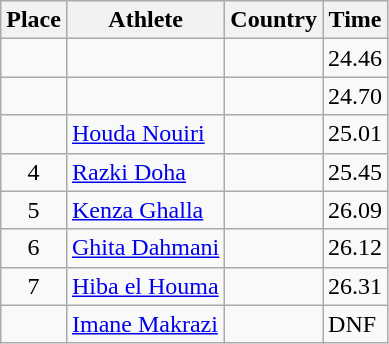<table class="wikitable">
<tr>
<th>Place</th>
<th>Athlete</th>
<th>Country</th>
<th>Time</th>
</tr>
<tr>
<td align=center></td>
<td></td>
<td></td>
<td>24.46</td>
</tr>
<tr>
<td align=center></td>
<td></td>
<td></td>
<td>24.70</td>
</tr>
<tr>
<td align=center></td>
<td><a href='#'>Houda Nouiri</a></td>
<td></td>
<td>25.01</td>
</tr>
<tr>
<td align=center>4</td>
<td><a href='#'>Razki Doha</a></td>
<td></td>
<td>25.45</td>
</tr>
<tr>
<td align=center>5</td>
<td><a href='#'>Kenza Ghalla</a></td>
<td></td>
<td>26.09</td>
</tr>
<tr>
<td align=center>6</td>
<td><a href='#'>Ghita Dahmani</a></td>
<td></td>
<td>26.12</td>
</tr>
<tr>
<td align=center>7</td>
<td><a href='#'>Hiba el Houma</a></td>
<td></td>
<td>26.31</td>
</tr>
<tr>
<td align=center></td>
<td><a href='#'>Imane Makrazi</a></td>
<td></td>
<td>DNF</td>
</tr>
</table>
